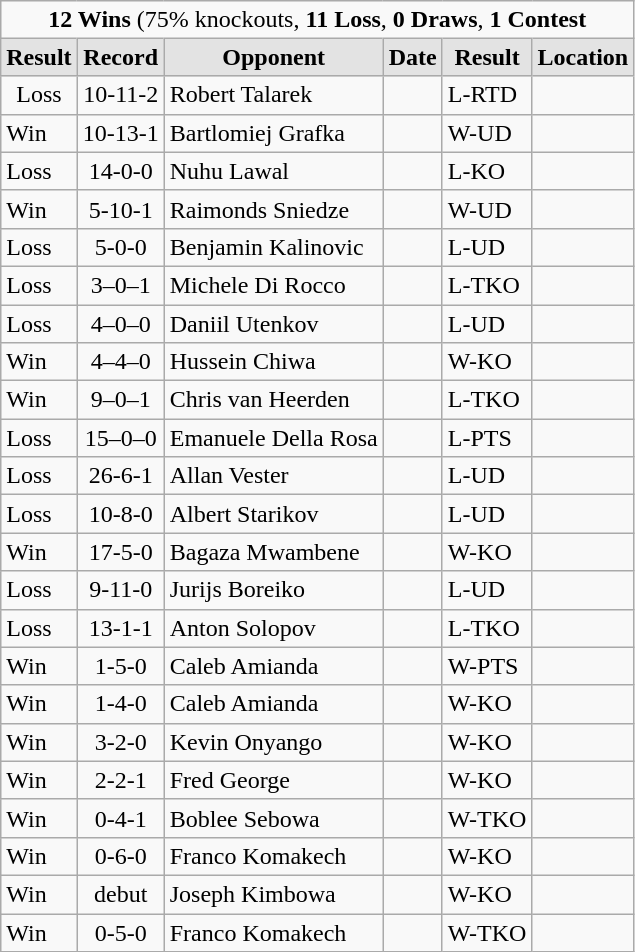<table class="wikitable" style="text-align:center">
<tr>
<td style="text-align:center;" colspan="10"><strong>12 Wins</strong> (75% knockouts, <strong> 11 Loss</strong>, <strong>0 Draws</strong>, <strong>1 Contest</strong> </td>
</tr>
<tr style="text-align:center; background:#e3e3e3;">
</tr>
<tr style="text-align:center; background:#e3e3e3;">
<td style="border-style:none none solid solid; "><strong>Result</strong></td>
<td style="border-style:none none solid solid; "><strong>Record</strong></td>
<td style="border-style:none none solid solid; "><strong>Opponent</strong></td>
<td style="border-style:none none solid solid; "><strong>Date</strong></td>
<td style="border-style:none none solid solid; "><strong>Result</strong></td>
<td style="border-style:none none solid solid; "><strong>Location</strong></td>
</tr>
<tr align=center>
<td>Loss</td>
<td align='center'>10-11-2</td>
<td align=left> Robert Talarek</td>
<td></td>
<td align='left'>L-RTD</td>
<td align=left> </td>
</tr>
<tr align=left>
<td>Win</td>
<td align='center'>10-13-1</td>
<td align=left> Bartlomiej Grafka</td>
<td></td>
<td align='left'>W-UD</td>
<td align=left> </td>
</tr>
<tr align=left>
<td>Loss</td>
<td align='center'>14-0-0</td>
<td align=left> Nuhu Lawal</td>
<td></td>
<td align='left'>L-KO</td>
<td align=left> </td>
</tr>
<tr align=left>
<td>Win</td>
<td align='center'>5-10-1</td>
<td align=left> Raimonds Sniedze</td>
<td></td>
<td align='left'>W-UD</td>
<td align=left> </td>
</tr>
<tr align=left>
<td>Loss</td>
<td align='center'>5-0-0</td>
<td align=left> Benjamin Kalinovic</td>
<td></td>
<td align='left'>L-UD</td>
<td align=left> </td>
</tr>
<tr align=left>
<td>Loss</td>
<td align='center'>3–0–1</td>
<td align=left> Michele Di Rocco</td>
<td></td>
<td align='left'>L-TKO</td>
<td align=left> </td>
</tr>
<tr align=left>
<td>Loss</td>
<td align='center'>4–0–0</td>
<td align=left> Daniil Utenkov</td>
<td></td>
<td align='left'>L-UD</td>
<td align=left> </td>
</tr>
<tr align=left>
<td>Win</td>
<td align='center'>4–4–0</td>
<td align=left> Hussein Chiwa</td>
<td></td>
<td align='left'>W-KO</td>
<td align=left> </td>
</tr>
<tr align=left>
<td>Win</td>
<td align='center'>9–0–1</td>
<td align=left> Chris van Heerden</td>
<td></td>
<td align='left'>L-TKO</td>
<td align=left> </td>
</tr>
<tr align=left>
<td>Loss</td>
<td align='center'>15–0–0</td>
<td align=left> 	Emanuele Della Rosa</td>
<td></td>
<td align='left'>L-PTS</td>
<td align=left> </td>
</tr>
<tr align=left>
<td>Loss</td>
<td align='center'>26-6-1</td>
<td align=left> Allan Vester</td>
<td></td>
<td align='left'>L-UD</td>
<td align=left> </td>
</tr>
<tr align=left>
<td>Loss</td>
<td align='center'>10-8-0</td>
<td align=left> Albert Starikov</td>
<td></td>
<td align='left'>L-UD</td>
<td align=left> </td>
</tr>
<tr align=left>
<td>Win</td>
<td align='center'>17-5-0</td>
<td align=left> Bagaza Mwambene</td>
<td></td>
<td align='left'>W-KO</td>
<td align=left> </td>
</tr>
<tr align=left>
<td>Loss</td>
<td align='center'>9-11-0</td>
<td align=left> Jurijs Boreiko</td>
<td></td>
<td align='left'>L-UD</td>
<td align=left> </td>
</tr>
<tr align=left>
<td>Loss</td>
<td align='center'>13-1-1</td>
<td align=left> Anton Solopov</td>
<td></td>
<td align='left'>L-TKO</td>
<td align=left> </td>
</tr>
<tr align=left>
<td>Win</td>
<td align='center'>1-5-0</td>
<td align=left> 	Caleb Amianda</td>
<td></td>
<td align='left'>W-PTS</td>
<td align=left> </td>
</tr>
<tr align=left>
<td>Win</td>
<td align='center'>1-4-0</td>
<td align=left> 	Caleb Amianda</td>
<td></td>
<td align='left'>W-KO</td>
<td align=left> </td>
</tr>
<tr align=left>
<td>Win</td>
<td align='center'>3-2-0</td>
<td align=left> Kevin Onyango</td>
<td></td>
<td align='left'>W-KO</td>
<td align=left> </td>
</tr>
<tr align=left>
<td>Win</td>
<td align='center'>2-2-1</td>
<td align=left> 	Fred George</td>
<td></td>
<td align='left'>W-KO</td>
<td align=left> </td>
</tr>
<tr align=left>
<td>Win</td>
<td align='center'>0-4-1</td>
<td align=left> Boblee Sebowa</td>
<td></td>
<td align='left'>W-TKO</td>
<td align=left> </td>
</tr>
<tr align=left>
<td>Win</td>
<td align='center'>0-6-0</td>
<td align=left> Franco Komakech</td>
<td></td>
<td align='left'>W-KO</td>
<td align=left> </td>
</tr>
<tr align=left>
<td>Win</td>
<td align='center'>debut</td>
<td align=left> Joseph Kimbowa</td>
<td></td>
<td align='left'>W-KO</td>
<td align=left> </td>
</tr>
<tr align=left>
<td>Win</td>
<td align='center'>0-5-0</td>
<td align=left> Franco Komakech</td>
<td></td>
<td align='left'>W-TKO</td>
<td align=left> </td>
</tr>
</table>
